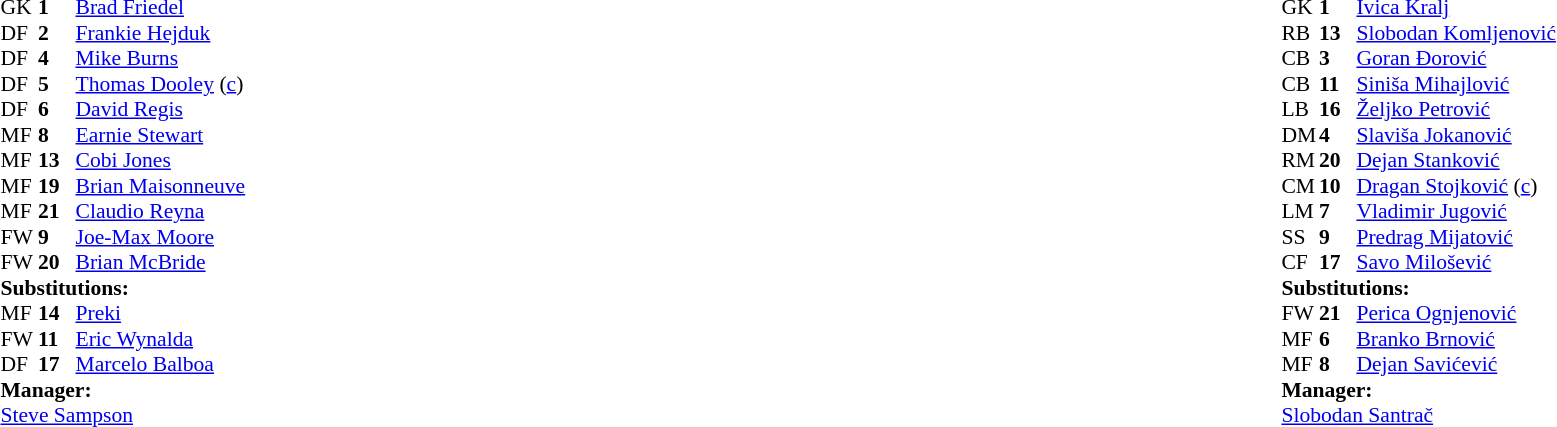<table width="100%">
<tr>
<td valign="top" width="50%"><br><table style="font-size: 90%" cellspacing="0" cellpadding="0">
<tr>
<th width="25"></th>
<th width="25"></th>
</tr>
<tr>
<td>GK</td>
<td><strong>1</strong></td>
<td><a href='#'>Brad Friedel</a></td>
</tr>
<tr>
<td>DF</td>
<td><strong>2</strong></td>
<td><a href='#'>Frankie Hejduk</a></td>
<td></td>
<td></td>
</tr>
<tr>
<td>DF</td>
<td><strong>4</strong></td>
<td><a href='#'>Mike Burns</a></td>
</tr>
<tr>
<td>DF</td>
<td><strong>5</strong></td>
<td><a href='#'>Thomas Dooley</a> (<a href='#'>c</a>)</td>
<td></td>
<td></td>
</tr>
<tr>
<td>DF</td>
<td><strong>6</strong></td>
<td><a href='#'>David Regis</a></td>
</tr>
<tr>
<td>MF</td>
<td><strong>8</strong></td>
<td><a href='#'>Earnie Stewart</a></td>
</tr>
<tr>
<td>MF</td>
<td><strong>13</strong></td>
<td><a href='#'>Cobi Jones</a></td>
</tr>
<tr>
<td>MF</td>
<td><strong>19</strong></td>
<td><a href='#'>Brian Maisonneuve</a></td>
</tr>
<tr>
<td>MF</td>
<td><strong>21</strong></td>
<td><a href='#'>Claudio Reyna</a></td>
<td></td>
</tr>
<tr>
<td>FW</td>
<td><strong>9</strong></td>
<td><a href='#'>Joe-Max Moore</a></td>
<td></td>
<td></td>
</tr>
<tr>
<td>FW</td>
<td><strong>20</strong></td>
<td><a href='#'>Brian McBride</a></td>
</tr>
<tr>
<td colspan=3><strong>Substitutions:</strong></td>
</tr>
<tr>
<td>MF</td>
<td><strong>14</strong></td>
<td><a href='#'>Preki</a></td>
<td></td>
<td></td>
</tr>
<tr>
<td>FW</td>
<td><strong>11</strong></td>
<td><a href='#'>Eric Wynalda</a></td>
<td></td>
<td></td>
</tr>
<tr>
<td>DF</td>
<td><strong>17</strong></td>
<td><a href='#'>Marcelo Balboa</a></td>
<td></td>
<td></td>
</tr>
<tr>
<td colspan=3><strong>Manager:</strong></td>
</tr>
<tr>
<td colspan="4"><a href='#'>Steve Sampson</a></td>
</tr>
</table>
</td>
<td valign="top"></td>
<td valign="top" width="50%"><br><table style="font-size: 90%" cellspacing="0" cellpadding="0" align="center">
<tr>
<th width="25"></th>
<th width="25"></th>
</tr>
<tr>
<td>GK</td>
<td><strong>1</strong></td>
<td><a href='#'>Ivica Kralj</a></td>
</tr>
<tr>
<td>RB</td>
<td><strong>13</strong></td>
<td><a href='#'>Slobodan Komljenović</a></td>
</tr>
<tr>
<td>CB</td>
<td><strong>3</strong></td>
<td><a href='#'>Goran Đorović</a></td>
</tr>
<tr>
<td>CB</td>
<td><strong>11</strong></td>
<td><a href='#'>Siniša Mihajlović</a></td>
</tr>
<tr>
<td>LB</td>
<td><strong>16</strong></td>
<td><a href='#'>Željko Petrović</a></td>
</tr>
<tr>
<td>DM</td>
<td><strong>4</strong></td>
<td><a href='#'>Slaviša Jokanović</a></td>
</tr>
<tr>
<td>RM</td>
<td><strong>20</strong></td>
<td><a href='#'>Dejan Stanković</a></td>
<td></td>
<td></td>
</tr>
<tr>
<td>CM</td>
<td><strong>10</strong></td>
<td><a href='#'>Dragan Stojković</a> (<a href='#'>c</a>)</td>
<td></td>
<td></td>
</tr>
<tr>
<td>LM</td>
<td><strong>7</strong></td>
<td><a href='#'>Vladimir Jugović</a></td>
</tr>
<tr>
<td>SS</td>
<td><strong>9</strong></td>
<td><a href='#'>Predrag Mijatović</a></td>
<td></td>
<td></td>
</tr>
<tr>
<td>CF</td>
<td><strong>17</strong></td>
<td><a href='#'>Savo Milošević</a></td>
</tr>
<tr>
<td colspan=3><strong>Substitutions:</strong></td>
</tr>
<tr>
<td>FW</td>
<td><strong>21</strong></td>
<td><a href='#'>Perica Ognjenović</a></td>
<td></td>
<td></td>
</tr>
<tr>
<td>MF</td>
<td><strong>6</strong></td>
<td><a href='#'>Branko Brnović</a></td>
<td></td>
<td></td>
</tr>
<tr>
<td>MF</td>
<td><strong>8</strong></td>
<td><a href='#'>Dejan Savićević</a></td>
<td></td>
<td></td>
</tr>
<tr>
<td colspan=3><strong>Manager:</strong></td>
</tr>
<tr>
<td colspan="4"><a href='#'>Slobodan Santrač</a></td>
</tr>
</table>
</td>
</tr>
</table>
